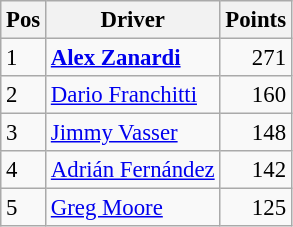<table class="wikitable" style="font-size: 95%;">
<tr>
<th>Pos</th>
<th>Driver</th>
<th>Points</th>
</tr>
<tr>
<td>1</td>
<td> <strong><a href='#'>Alex Zanardi</a></strong></td>
<td align="right">271</td>
</tr>
<tr>
<td>2</td>
<td> <a href='#'>Dario Franchitti</a></td>
<td align="right">160</td>
</tr>
<tr>
<td>3</td>
<td> <a href='#'>Jimmy Vasser</a></td>
<td align="right">148</td>
</tr>
<tr>
<td>4</td>
<td> <a href='#'>Adrián Fernández</a></td>
<td align="right">142</td>
</tr>
<tr>
<td>5</td>
<td> <a href='#'>Greg Moore</a></td>
<td align="right">125</td>
</tr>
</table>
